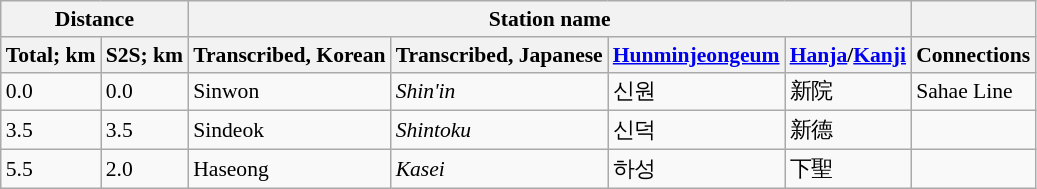<table class="wikitable" style="font-size:90%;">
<tr>
<th colspan="2">Distance</th>
<th colspan="4">Station name</th>
<th colspan="3"></th>
</tr>
<tr>
<th>Total; km</th>
<th>S2S; km</th>
<th>Transcribed, Korean</th>
<th>Transcribed, Japanese</th>
<th><a href='#'>Hunminjeongeum</a></th>
<th><a href='#'>Hanja</a>/<a href='#'>Kanji</a></th>
<th>Connections</th>
</tr>
<tr>
<td>0.0</td>
<td>0.0</td>
<td>Sinwon</td>
<td><em>Shin'in</em></td>
<td>신원</td>
<td>新院</td>
<td>Sahae Line</td>
</tr>
<tr>
<td>3.5</td>
<td>3.5</td>
<td>Sindeok</td>
<td><em>Shintoku</em></td>
<td>신덕</td>
<td>新德</td>
<td></td>
</tr>
<tr>
<td>5.5</td>
<td>2.0</td>
<td>Haseong</td>
<td><em>Kasei</em></td>
<td>하성</td>
<td>下聖</td>
<td></td>
</tr>
</table>
